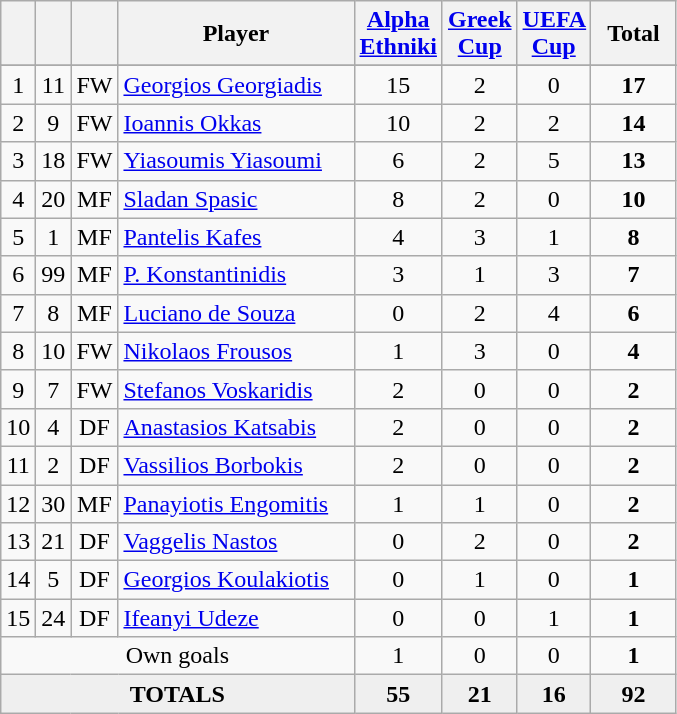<table class="wikitable sortable" style="text-align:center">
<tr>
<th width=5></th>
<th width=5></th>
<th width=5></th>
<th width=150>Player</th>
<th width=30><a href='#'>Alpha Ethniki</a></th>
<th width=30><a href='#'>Greek Cup</a></th>
<th width=30px><a href='#'>UEFA Cup</a></th>
<th width=50>Total</th>
</tr>
<tr>
</tr>
<tr>
<td>1</td>
<td>11</td>
<td>FW</td>
<td align=left> <a href='#'>Georgios Georgiadis</a></td>
<td>15</td>
<td>2</td>
<td>0</td>
<td><strong>17</strong></td>
</tr>
<tr>
<td>2</td>
<td>9</td>
<td>FW</td>
<td align=left> <a href='#'>Ioannis Okkas</a></td>
<td>10</td>
<td>2</td>
<td>2</td>
<td><strong>14</strong></td>
</tr>
<tr>
<td>3</td>
<td>18</td>
<td>FW</td>
<td align=left> <a href='#'>Yiasoumis Yiasoumi</a></td>
<td>6</td>
<td>2</td>
<td>5</td>
<td><strong>13</strong></td>
</tr>
<tr>
<td>4</td>
<td>20</td>
<td>MF</td>
<td align=left> <a href='#'>Sladan Spasic</a></td>
<td>8</td>
<td>2</td>
<td>0</td>
<td><strong>10</strong></td>
</tr>
<tr>
<td>5</td>
<td>1</td>
<td>MF</td>
<td align=left> <a href='#'>Pantelis Kafes</a></td>
<td>4</td>
<td>3</td>
<td>1</td>
<td><strong>8</strong></td>
</tr>
<tr>
<td>6</td>
<td>99</td>
<td>MF</td>
<td align=left> <a href='#'>P. Konstantinidis</a></td>
<td>3</td>
<td>1</td>
<td>3</td>
<td><strong>7</strong></td>
</tr>
<tr>
<td>7</td>
<td>8</td>
<td>MF</td>
<td align=left> <a href='#'>Luciano de Souza</a></td>
<td>0</td>
<td>2</td>
<td>4</td>
<td><strong>6</strong></td>
</tr>
<tr>
<td>8</td>
<td>10</td>
<td>FW</td>
<td align=left> <a href='#'>Nikolaos Frousos</a></td>
<td>1</td>
<td>3</td>
<td>0</td>
<td><strong>4</strong></td>
</tr>
<tr>
<td>9</td>
<td>7</td>
<td>FW</td>
<td align=left> <a href='#'>Stefanos Voskaridis</a></td>
<td>2</td>
<td>0</td>
<td>0</td>
<td><strong>2</strong></td>
</tr>
<tr>
<td>10</td>
<td>4</td>
<td>DF</td>
<td align=left> <a href='#'>Anastasios Katsabis</a></td>
<td>2</td>
<td>0</td>
<td>0</td>
<td><strong>2</strong></td>
</tr>
<tr>
<td>11</td>
<td>2</td>
<td>DF</td>
<td align=left> <a href='#'>Vassilios Borbokis</a></td>
<td>2</td>
<td>0</td>
<td>0</td>
<td><strong>2</strong></td>
</tr>
<tr>
<td>12</td>
<td>30</td>
<td>MF</td>
<td align=left> <a href='#'>Panayiotis Engomitis</a></td>
<td>1</td>
<td>1</td>
<td>0</td>
<td><strong>2</strong></td>
</tr>
<tr>
<td>13</td>
<td>21</td>
<td>DF</td>
<td align=left> <a href='#'>Vaggelis Nastos</a></td>
<td>0</td>
<td>2</td>
<td>0</td>
<td><strong>2</strong></td>
</tr>
<tr>
<td>14</td>
<td>5</td>
<td>DF</td>
<td align=left> <a href='#'>Georgios Koulakiotis</a></td>
<td>0</td>
<td>1</td>
<td>0</td>
<td><strong>1</strong></td>
</tr>
<tr>
<td>15</td>
<td>24</td>
<td>DF</td>
<td align=left> <a href='#'>Ifeanyi Udeze</a></td>
<td>0</td>
<td>0</td>
<td>1</td>
<td><strong>1</strong></td>
</tr>
<tr>
<td colspan="4">Own goals</td>
<td>1</td>
<td>0</td>
<td>0</td>
<td><strong>1</strong></td>
</tr>
<tr bgcolor="#EFEFEF">
<td colspan=4><strong>TOTALS</strong></td>
<td><strong>55</strong></td>
<td><strong>21</strong></td>
<td><strong>16</strong></td>
<td><strong>92</strong></td>
</tr>
</table>
